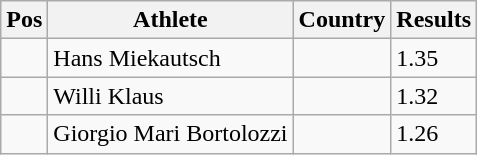<table class="wikitable">
<tr>
<th>Pos</th>
<th>Athlete</th>
<th>Country</th>
<th>Results</th>
</tr>
<tr>
<td align="center"></td>
<td>Hans Miekautsch</td>
<td></td>
<td>1.35</td>
</tr>
<tr>
<td align="center"></td>
<td>Willi Klaus</td>
<td></td>
<td>1.32</td>
</tr>
<tr>
<td align="center"></td>
<td>Giorgio Mari Bortolozzi</td>
<td></td>
<td>1.26</td>
</tr>
</table>
